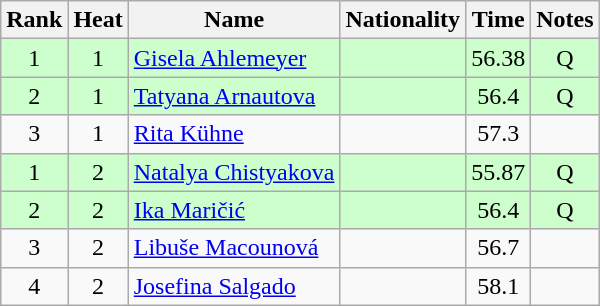<table class="wikitable sortable" style="text-align:center">
<tr>
<th>Rank</th>
<th>Heat</th>
<th>Name</th>
<th>Nationality</th>
<th>Time</th>
<th>Notes</th>
</tr>
<tr bgcolor=ccffcc>
<td>1</td>
<td>1</td>
<td align="left"><a href='#'>Gisela Ahlemeyer</a></td>
<td align=left></td>
<td>56.38</td>
<td>Q</td>
</tr>
<tr bgcolor=ccffcc>
<td>2</td>
<td>1</td>
<td align="left"><a href='#'>Tatyana Arnautova</a></td>
<td align=left></td>
<td>56.4</td>
<td>Q</td>
</tr>
<tr>
<td>3</td>
<td>1</td>
<td align="left"><a href='#'>Rita Kühne</a></td>
<td align=left></td>
<td>57.3</td>
<td></td>
</tr>
<tr bgcolor=ccffcc>
<td>1</td>
<td>2</td>
<td align="left"><a href='#'>Natalya Chistyakova</a></td>
<td align=left></td>
<td>55.87</td>
<td>Q</td>
</tr>
<tr bgcolor=ccffcc>
<td>2</td>
<td>2</td>
<td align="left"><a href='#'>Ika Maričić</a></td>
<td align=left></td>
<td>56.4</td>
<td>Q</td>
</tr>
<tr>
<td>3</td>
<td>2</td>
<td align="left"><a href='#'>Libuše Macounová</a></td>
<td align=left></td>
<td>56.7</td>
<td></td>
</tr>
<tr>
<td>4</td>
<td>2</td>
<td align="left"><a href='#'>Josefina Salgado</a></td>
<td align=left></td>
<td>58.1</td>
<td></td>
</tr>
</table>
